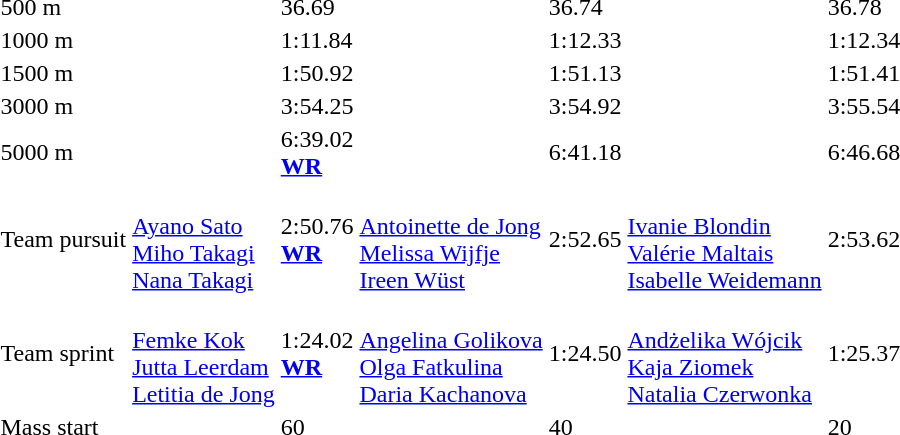<table>
<tr>
<td>500 m<br></td>
<td></td>
<td>36.69</td>
<td></td>
<td>36.74</td>
<td></td>
<td>36.78</td>
</tr>
<tr>
<td>1000 m<br></td>
<td></td>
<td>1:11.84</td>
<td></td>
<td>1:12.33</td>
<td></td>
<td>1:12.34</td>
</tr>
<tr>
<td>1500 m<br></td>
<td></td>
<td>1:50.92</td>
<td></td>
<td>1:51.13</td>
<td></td>
<td>1:51.41</td>
</tr>
<tr>
<td>3000 m<br></td>
<td></td>
<td>3:54.25</td>
<td></td>
<td>3:54.92</td>
<td></td>
<td>3:55.54</td>
</tr>
<tr>
<td>5000 m<br></td>
<td></td>
<td>6:39.02<br><strong><a href='#'>WR</a></strong></td>
<td></td>
<td>6:41.18</td>
<td></td>
<td>6:46.68</td>
</tr>
<tr>
<td>Team pursuit<br></td>
<td><br><a href='#'>Ayano Sato</a><br><a href='#'>Miho Takagi</a><br><a href='#'>Nana Takagi</a></td>
<td>2:50.76<br><strong><a href='#'>WR</a></strong></td>
<td><br><a href='#'>Antoinette de Jong</a><br><a href='#'>Melissa Wijfje</a><br><a href='#'>Ireen Wüst</a></td>
<td>2:52.65</td>
<td><br><a href='#'>Ivanie Blondin</a><br><a href='#'>Valérie Maltais</a><br><a href='#'>Isabelle Weidemann</a></td>
<td>2:53.62</td>
</tr>
<tr>
<td>Team sprint<br></td>
<td><br><a href='#'>Femke Kok</a><br><a href='#'>Jutta Leerdam</a><br><a href='#'>Letitia de Jong</a></td>
<td>1:24.02<br><strong><a href='#'>WR</a></strong></td>
<td><br><a href='#'>Angelina Golikova</a><br><a href='#'>Olga Fatkulina</a><br><a href='#'>Daria Kachanova</a></td>
<td>1:24.50</td>
<td><br><a href='#'>Andżelika Wójcik</a><br><a href='#'>Kaja Ziomek</a><br><a href='#'>Natalia Czerwonka</a></td>
<td>1:25.37</td>
</tr>
<tr>
<td>Mass start<br></td>
<td></td>
<td>60</td>
<td></td>
<td>40</td>
<td></td>
<td>20</td>
</tr>
</table>
